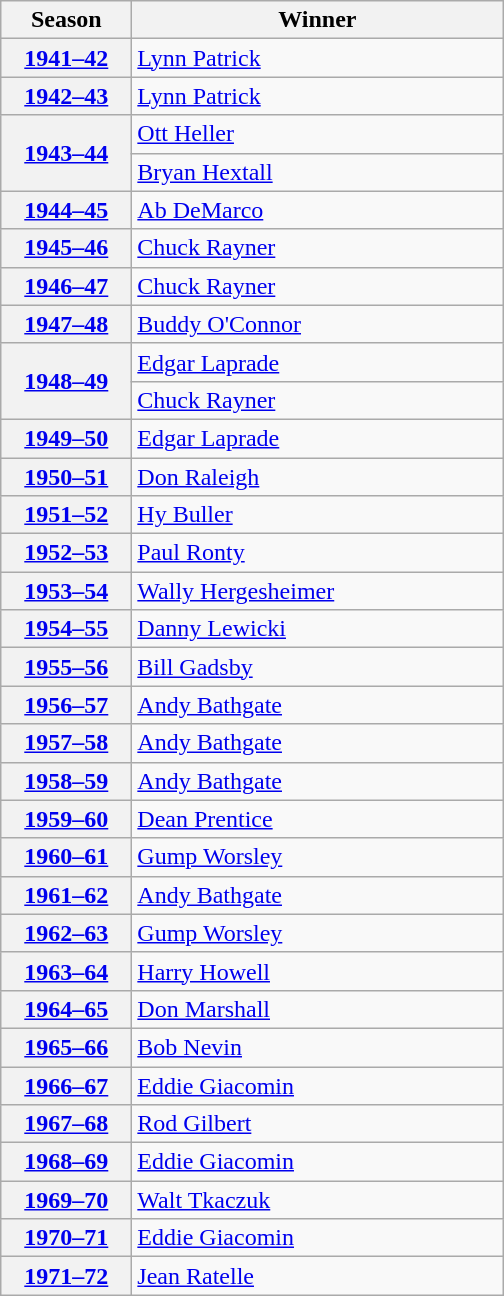<table class="wikitable">
<tr>
<th scope="col" style="width:5em">Season</th>
<th scope="col" style="width:15em">Winner</th>
</tr>
<tr>
<th scope="row"><a href='#'>1941–42</a></th>
<td><a href='#'>Lynn Patrick</a></td>
</tr>
<tr>
<th scope="row"><a href='#'>1942–43</a></th>
<td><a href='#'>Lynn Patrick</a></td>
</tr>
<tr>
<th scope="row" rowspan="2"><a href='#'>1943–44</a></th>
<td><a href='#'>Ott Heller</a></td>
</tr>
<tr>
<td><a href='#'>Bryan Hextall</a></td>
</tr>
<tr>
<th scope="row"><a href='#'>1944–45</a></th>
<td><a href='#'>Ab DeMarco</a></td>
</tr>
<tr>
<th scope="row"><a href='#'>1945–46</a></th>
<td><a href='#'>Chuck Rayner</a></td>
</tr>
<tr>
<th scope="row"><a href='#'>1946–47</a></th>
<td><a href='#'>Chuck Rayner</a></td>
</tr>
<tr>
<th scope="row"><a href='#'>1947–48</a></th>
<td><a href='#'>Buddy O'Connor</a></td>
</tr>
<tr>
<th scope="row" rowspan="2"><a href='#'>1948–49</a></th>
<td><a href='#'>Edgar Laprade</a></td>
</tr>
<tr>
<td><a href='#'>Chuck Rayner</a></td>
</tr>
<tr>
<th scope="row"><a href='#'>1949–50</a></th>
<td><a href='#'>Edgar Laprade</a></td>
</tr>
<tr>
<th scope="row"><a href='#'>1950–51</a></th>
<td><a href='#'>Don Raleigh</a></td>
</tr>
<tr>
<th scope="row"><a href='#'>1951–52</a></th>
<td><a href='#'>Hy Buller</a></td>
</tr>
<tr>
<th scope="row"><a href='#'>1952–53</a></th>
<td><a href='#'>Paul Ronty</a></td>
</tr>
<tr>
<th scope="row"><a href='#'>1953–54</a></th>
<td><a href='#'>Wally Hergesheimer</a></td>
</tr>
<tr>
<th scope="row"><a href='#'>1954–55</a></th>
<td><a href='#'>Danny Lewicki</a></td>
</tr>
<tr>
<th scope="row"><a href='#'>1955–56</a></th>
<td><a href='#'>Bill Gadsby</a></td>
</tr>
<tr>
<th scope="row"><a href='#'>1956–57</a></th>
<td><a href='#'>Andy Bathgate</a></td>
</tr>
<tr>
<th scope="row"><a href='#'>1957–58</a></th>
<td><a href='#'>Andy Bathgate</a></td>
</tr>
<tr>
<th scope="row"><a href='#'>1958–59</a></th>
<td><a href='#'>Andy Bathgate</a></td>
</tr>
<tr>
<th scope="row"><a href='#'>1959–60</a></th>
<td><a href='#'>Dean Prentice</a></td>
</tr>
<tr>
<th scope="row"><a href='#'>1960–61</a></th>
<td><a href='#'>Gump Worsley</a></td>
</tr>
<tr>
<th scope="row"><a href='#'>1961–62</a></th>
<td><a href='#'>Andy Bathgate</a></td>
</tr>
<tr>
<th scope="row"><a href='#'>1962–63</a></th>
<td><a href='#'>Gump Worsley</a></td>
</tr>
<tr>
<th scope="row"><a href='#'>1963–64</a></th>
<td><a href='#'>Harry Howell</a></td>
</tr>
<tr>
<th scope="row"><a href='#'>1964–65</a></th>
<td><a href='#'>Don Marshall</a></td>
</tr>
<tr>
<th scope="row"><a href='#'>1965–66</a></th>
<td><a href='#'>Bob Nevin</a></td>
</tr>
<tr>
<th scope="row"><a href='#'>1966–67</a></th>
<td><a href='#'>Eddie Giacomin</a></td>
</tr>
<tr>
<th scope="row"><a href='#'>1967–68</a></th>
<td><a href='#'>Rod Gilbert</a></td>
</tr>
<tr>
<th scope="row"><a href='#'>1968–69</a></th>
<td><a href='#'>Eddie Giacomin</a></td>
</tr>
<tr>
<th scope="row"><a href='#'>1969–70</a></th>
<td><a href='#'>Walt Tkaczuk</a></td>
</tr>
<tr>
<th scope="row"><a href='#'>1970–71</a></th>
<td><a href='#'>Eddie Giacomin</a></td>
</tr>
<tr>
<th scope="row"><a href='#'>1971–72</a></th>
<td><a href='#'>Jean Ratelle</a></td>
</tr>
</table>
